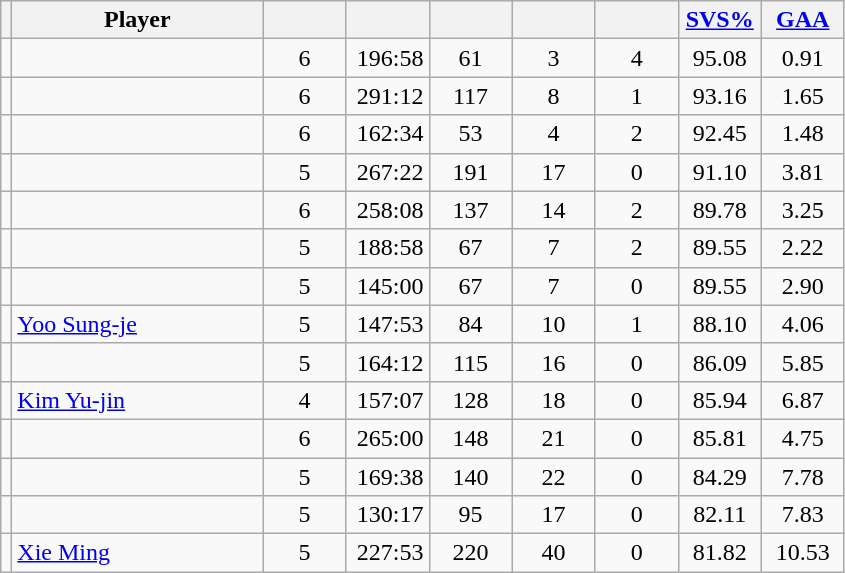<table class="wikitable sortable" style="text-align: center">
<tr>
<th></th>
<th style="width: 10em;">Player</th>
<th style="width: 3em;"></th>
<th style="width: 3em;"></th>
<th style="width: 3em;"></th>
<th style="width: 3em;"></th>
<th style="width: 3em;"></th>
<th style="width: 3em;"><a href='#'>SVS%</a></th>
<th style="width: 3em;"><a href='#'>GAA</a></th>
</tr>
<tr>
<td></td>
<td align="left"></td>
<td>6</td>
<td align="right">196:58</td>
<td>61</td>
<td>3</td>
<td>4</td>
<td>95.08</td>
<td>0.91</td>
</tr>
<tr>
<td></td>
<td align="left"></td>
<td>6</td>
<td align="right">291:12</td>
<td>117</td>
<td>8</td>
<td>1</td>
<td>93.16</td>
<td>1.65</td>
</tr>
<tr>
<td></td>
<td align="left"></td>
<td>6</td>
<td align="right">162:34</td>
<td>53</td>
<td>4</td>
<td>2</td>
<td>92.45</td>
<td>1.48</td>
</tr>
<tr>
<td></td>
<td align="left"></td>
<td>5</td>
<td align="right">267:22</td>
<td>191</td>
<td>17</td>
<td>0</td>
<td>91.10</td>
<td>3.81</td>
</tr>
<tr>
<td></td>
<td align="left"></td>
<td>6</td>
<td align="right">258:08</td>
<td>137</td>
<td>14</td>
<td>2</td>
<td>89.78</td>
<td>3.25</td>
</tr>
<tr>
<td></td>
<td align="left"></td>
<td>5</td>
<td align="right">188:58</td>
<td>67</td>
<td>7</td>
<td>2</td>
<td>89.55</td>
<td>2.22</td>
</tr>
<tr>
<td></td>
<td align="left"></td>
<td>5</td>
<td align="right">145:00</td>
<td>67</td>
<td>7</td>
<td>0</td>
<td>89.55</td>
<td>2.90</td>
</tr>
<tr>
<td></td>
<td align="left"><a href='#'>Yoo Sung-je</a></td>
<td>5</td>
<td align="right">147:53</td>
<td>84</td>
<td>10</td>
<td>1</td>
<td>88.10</td>
<td>4.06</td>
</tr>
<tr>
<td></td>
<td align="left"></td>
<td>5</td>
<td align="right">164:12</td>
<td>115</td>
<td>16</td>
<td>0</td>
<td>86.09</td>
<td>5.85</td>
</tr>
<tr>
<td></td>
<td align="left"><a href='#'>Kim Yu-jin</a></td>
<td>4</td>
<td align="right">157:07</td>
<td>128</td>
<td>18</td>
<td>0</td>
<td>85.94</td>
<td>6.87</td>
</tr>
<tr>
<td></td>
<td align="left"></td>
<td>6</td>
<td align="right">265:00</td>
<td>148</td>
<td>21</td>
<td>0</td>
<td>85.81</td>
<td>4.75</td>
</tr>
<tr>
<td></td>
<td align="left"></td>
<td>5</td>
<td align="right">169:38</td>
<td>140</td>
<td>22</td>
<td>0</td>
<td>84.29</td>
<td>7.78</td>
</tr>
<tr>
<td></td>
<td align="left"></td>
<td>5</td>
<td align="right">130:17</td>
<td>95</td>
<td>17</td>
<td>0</td>
<td>82.11</td>
<td>7.83</td>
</tr>
<tr>
<td></td>
<td align="left"><a href='#'>Xie Ming</a></td>
<td>5</td>
<td align="right">227:53</td>
<td>220</td>
<td>40</td>
<td>0</td>
<td>81.82</td>
<td>10.53</td>
</tr>
</table>
